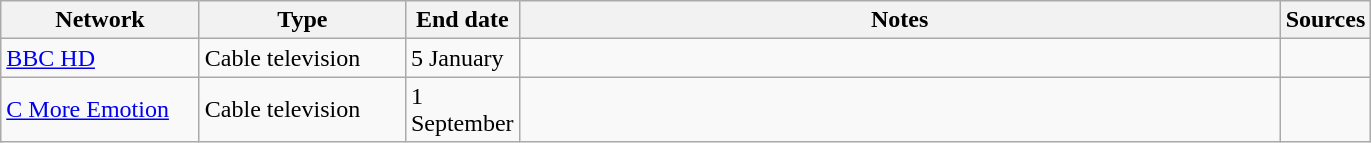<table class="wikitable">
<tr>
<th style="text-align:center; width:125px">Network</th>
<th style="text-align:center; width:130px">Type</th>
<th style="text-align:center; width:60px">End date</th>
<th style="text-align:center; width:500px">Notes</th>
<th style="text-align:center; width:30px">Sources</th>
</tr>
<tr>
<td><a href='#'>BBC HD</a></td>
<td>Cable television</td>
<td>5 January</td>
<td></td>
<td></td>
</tr>
<tr>
<td><a href='#'>C More Emotion</a></td>
<td>Cable television</td>
<td>1 September</td>
<td></td>
<td></td>
</tr>
</table>
